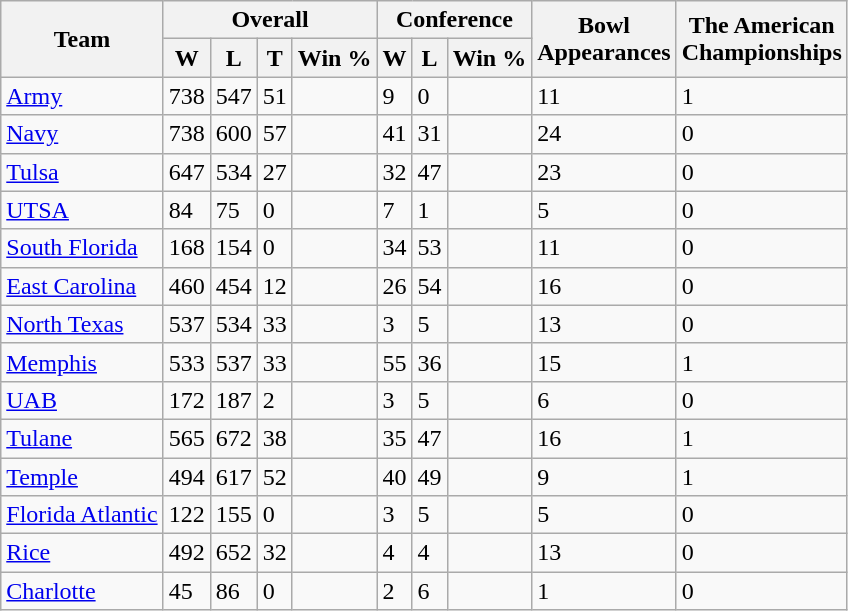<table class="wikitable sortable">
<tr>
<th rowspan=2>Team</th>
<th colspan=4>Overall</th>
<th colspan=3>Conference</th>
<th rowspan=2>Bowl <br> Appearances</th>
<th rowspan=2>The American <br> Championships</th>
</tr>
<tr>
<th>W</th>
<th>L</th>
<th>T</th>
<th>Win %</th>
<th>W</th>
<th>L</th>
<th>Win %</th>
</tr>
<tr>
<td><a href='#'>Army</a></td>
<td>738</td>
<td>547</td>
<td>51</td>
<td></td>
<td>9</td>
<td>0</td>
<td></td>
<td>11</td>
<td>1</td>
</tr>
<tr>
<td><a href='#'>Navy</a></td>
<td>738</td>
<td>600</td>
<td>57</td>
<td></td>
<td>41</td>
<td>31</td>
<td></td>
<td>24</td>
<td>0</td>
</tr>
<tr>
<td><a href='#'>Tulsa</a></td>
<td>647</td>
<td>534</td>
<td>27</td>
<td></td>
<td>32</td>
<td>47</td>
<td></td>
<td>23</td>
<td>0</td>
</tr>
<tr>
<td><a href='#'>UTSA</a></td>
<td>84</td>
<td>75</td>
<td>0</td>
<td></td>
<td>7</td>
<td>1</td>
<td></td>
<td>5</td>
<td>0</td>
</tr>
<tr>
<td><a href='#'>South Florida</a></td>
<td>168</td>
<td>154</td>
<td>0</td>
<td></td>
<td>34</td>
<td>53</td>
<td></td>
<td>11</td>
<td>0</td>
</tr>
<tr>
<td><a href='#'>East Carolina</a></td>
<td>460</td>
<td>454</td>
<td>12</td>
<td></td>
<td>26</td>
<td>54</td>
<td></td>
<td>16</td>
<td>0</td>
</tr>
<tr>
<td><a href='#'>North Texas</a></td>
<td>537</td>
<td>534</td>
<td>33</td>
<td></td>
<td>3</td>
<td>5</td>
<td></td>
<td>13</td>
<td>0</td>
</tr>
<tr>
<td><a href='#'>Memphis</a></td>
<td>533</td>
<td>537</td>
<td>33</td>
<td></td>
<td>55</td>
<td>36</td>
<td></td>
<td>15</td>
<td>1</td>
</tr>
<tr>
<td><a href='#'>UAB</a></td>
<td>172</td>
<td>187</td>
<td>2</td>
<td></td>
<td>3</td>
<td>5</td>
<td></td>
<td>6</td>
<td>0</td>
</tr>
<tr>
<td><a href='#'>Tulane</a></td>
<td>565</td>
<td>672</td>
<td>38</td>
<td></td>
<td>35</td>
<td>47</td>
<td></td>
<td>16</td>
<td>1</td>
</tr>
<tr>
<td><a href='#'>Temple</a></td>
<td>494</td>
<td>617</td>
<td>52</td>
<td></td>
<td>40</td>
<td>49</td>
<td></td>
<td>9</td>
<td>1</td>
</tr>
<tr>
<td><a href='#'>Florida Atlantic</a></td>
<td>122</td>
<td>155</td>
<td>0</td>
<td></td>
<td>3</td>
<td>5</td>
<td></td>
<td>5</td>
<td>0</td>
</tr>
<tr>
<td><a href='#'>Rice</a></td>
<td>492</td>
<td>652</td>
<td>32</td>
<td></td>
<td>4</td>
<td>4</td>
<td></td>
<td>13</td>
<td>0</td>
</tr>
<tr>
<td><a href='#'>Charlotte</a></td>
<td>45</td>
<td>86</td>
<td>0</td>
<td></td>
<td>2</td>
<td>6</td>
<td></td>
<td>1</td>
<td>0</td>
</tr>
</table>
